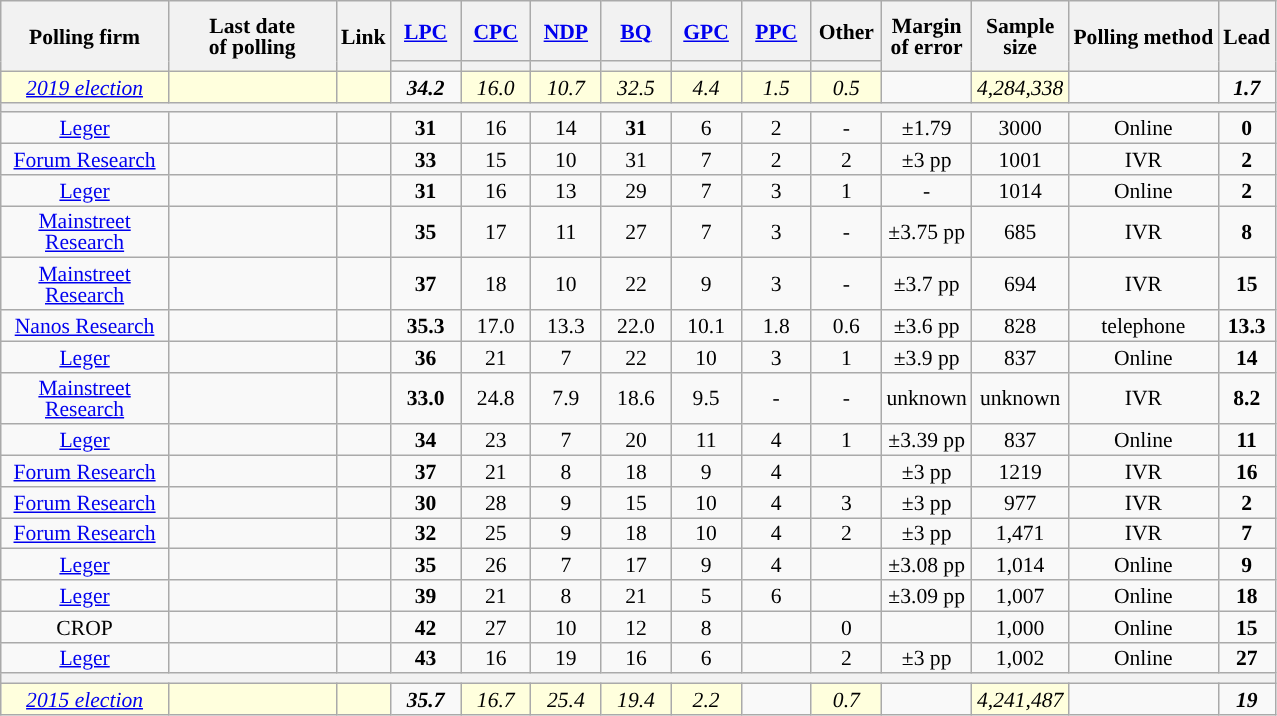<table class="wikitable sortable mw-datatable" style="text-align:center;font-size:90%;line-height:14px;">
<tr style="height:40px;">
<th rowspan="2" style="width:105px;">Polling firm</th>
<th rowspan="2" style="width:105px;">Last date<br>of polling</th>
<th rowspan="2">Link</th>
<th class="unsortable" style="width:40px;"><a href='#'>LPC</a></th>
<th class="unsortable" style="width:40px;"><a href='#'>CPC</a></th>
<th class="unsortable" style="width:40px;"><a href='#'>NDP</a></th>
<th class="unsortable" style="width:40px;"><a href='#'>BQ</a></th>
<th class="unsortable" style="width:40px;"><a href='#'>GPC</a></th>
<th class="unsortable" style="width:40px;"><a href='#'>PPC</a></th>
<th class="unsortable" style="width:40px;">Other</th>
<th rowspan="2">Margin<br>of error</th>
<th rowspan="2">Sample<br>size</th>
<th rowspan="2">Polling method</th>
<th rowspan="2">Lead</th>
</tr>
<tr>
<th style="background:"></th>
<th style="background:"></th>
<th style="background:"></th>
<th style="background:"></th>
<th style="background:"></th>
<th style="background:"></th>
<th style="background:"></th>
</tr>
<tr>
<td style="background:#ffd;"><em><a href='#'>2019 election</a></em></td>
<td style="background:#ffd;"></td>
<td style="background:#ffd;"><em></em></td>
<td><strong><em>34.2</em></strong></td>
<td style="background:#ffd;"><em>16.0</em></td>
<td style="background:#ffd;"><em>10.7</em></td>
<td style="background:#ffd;"><em>32.5</em></td>
<td style="background:#ffd;"><em>4.4</em></td>
<td style="background:#ffd;"><em>1.5</em></td>
<td style="background:#ffd;"><em>0.5</em></td>
<td></td>
<td style="background:#ffd;"><em>4,284,338</em></td>
<td></td>
<td><strong><em>1.7</em></strong></td>
</tr>
<tr>
<th colspan="14"></th>
</tr>
<tr>
<td><a href='#'>Leger</a></td>
<td></td>
<td></td>
<td><strong>31</strong></td>
<td>16</td>
<td>14</td>
<td style="background-color:"><strong>31</strong></td>
<td>6</td>
<td>2</td>
<td>-</td>
<td>±1.79</td>
<td>3000</td>
<td>Online</td>
<td><strong>0</strong></td>
</tr>
<tr>
<td><a href='#'>Forum Research</a></td>
<td></td>
<td></td>
<td><strong>33</strong></td>
<td>15</td>
<td>10</td>
<td>31</td>
<td>7</td>
<td>2</td>
<td>2</td>
<td>±3 pp</td>
<td>1001</td>
<td>IVR</td>
<td><strong>2</strong></td>
</tr>
<tr>
<td><a href='#'>Leger</a></td>
<td></td>
<td></td>
<td><strong>31</strong></td>
<td>16</td>
<td>13</td>
<td>29</td>
<td>7</td>
<td>3</td>
<td>1</td>
<td>-</td>
<td>1014</td>
<td>Online</td>
<td><strong>2</strong></td>
</tr>
<tr>
<td><a href='#'>Mainstreet Research</a></td>
<td></td>
<td></td>
<td><strong>35</strong></td>
<td>17</td>
<td>11</td>
<td>27</td>
<td>7</td>
<td>3</td>
<td>-</td>
<td>±3.75 pp</td>
<td>685</td>
<td>IVR</td>
<td><strong>8</strong></td>
</tr>
<tr>
<td><a href='#'>Mainstreet Research</a></td>
<td></td>
<td></td>
<td><strong>37</strong></td>
<td>18</td>
<td>10</td>
<td>22</td>
<td>9</td>
<td>3</td>
<td>-</td>
<td>±3.7 pp</td>
<td>694</td>
<td>IVR</td>
<td><strong>15</strong></td>
</tr>
<tr>
<td><a href='#'>Nanos Research</a></td>
<td></td>
<td></td>
<td><strong>35.3</strong></td>
<td>17.0</td>
<td>13.3</td>
<td>22.0</td>
<td>10.1</td>
<td>1.8</td>
<td>0.6</td>
<td>±3.6 pp</td>
<td>828</td>
<td>telephone</td>
<td><strong>13.3</strong></td>
</tr>
<tr>
<td><a href='#'>Leger</a></td>
<td></td>
<td></td>
<td><strong>36</strong></td>
<td>21</td>
<td>7</td>
<td>22</td>
<td>10</td>
<td>3</td>
<td>1</td>
<td>±3.9 pp</td>
<td>837</td>
<td>Online</td>
<td><strong>14</strong></td>
</tr>
<tr>
<td><a href='#'>Mainstreet Research</a></td>
<td></td>
<td></td>
<td><strong>33.0</strong></td>
<td>24.8</td>
<td>7.9</td>
<td>18.6</td>
<td>9.5</td>
<td>-</td>
<td>-</td>
<td>unknown</td>
<td>unknown</td>
<td>IVR</td>
<td><strong>8.2</strong></td>
</tr>
<tr>
<td><a href='#'>Leger</a></td>
<td></td>
<td></td>
<td><strong>34</strong></td>
<td>23</td>
<td>7</td>
<td>20</td>
<td>11</td>
<td>4</td>
<td>1</td>
<td>±3.39 pp</td>
<td>837</td>
<td>Online</td>
<td><strong>11</strong></td>
</tr>
<tr>
<td><a href='#'>Forum Research</a></td>
<td></td>
<td></td>
<td><strong>37</strong></td>
<td>21</td>
<td>8</td>
<td>18</td>
<td>9</td>
<td>4</td>
<td></td>
<td>±3 pp</td>
<td>1219</td>
<td>IVR</td>
<td><strong>16</strong></td>
</tr>
<tr>
<td><a href='#'>Forum Research</a></td>
<td></td>
<td></td>
<td><strong>30</strong></td>
<td>28</td>
<td>9</td>
<td>15</td>
<td>10</td>
<td>4</td>
<td>3</td>
<td>±3 pp</td>
<td>977</td>
<td>IVR</td>
<td><strong>2</strong></td>
</tr>
<tr>
<td><a href='#'>Forum Research</a></td>
<td></td>
<td></td>
<td><strong>32</strong></td>
<td>25</td>
<td>9</td>
<td>18</td>
<td>10</td>
<td>4</td>
<td>2</td>
<td>±3 pp</td>
<td>1,471</td>
<td>IVR</td>
<td><strong>7</strong></td>
</tr>
<tr>
<td><a href='#'>Leger</a></td>
<td></td>
<td></td>
<td><strong>35</strong></td>
<td>26</td>
<td>7</td>
<td>17</td>
<td>9</td>
<td>4</td>
<td></td>
<td>±3.08 pp</td>
<td>1,014</td>
<td>Online</td>
<td><strong>9</strong></td>
</tr>
<tr>
<td><a href='#'>Leger</a></td>
<td></td>
<td></td>
<td><strong>39</strong></td>
<td>21</td>
<td>8</td>
<td>21</td>
<td>5</td>
<td>6</td>
<td></td>
<td>±3.09 pp</td>
<td>1,007</td>
<td>Online</td>
<td><strong>18</strong></td>
</tr>
<tr>
<td>CROP</td>
<td></td>
<td></td>
<td><strong>42</strong></td>
<td>27</td>
<td>10</td>
<td>12</td>
<td>8</td>
<td></td>
<td>0</td>
<td></td>
<td>1,000</td>
<td>Online</td>
<td><strong>15</strong></td>
</tr>
<tr>
<td><a href='#'>Leger</a></td>
<td></td>
<td></td>
<td><strong>43</strong></td>
<td>16</td>
<td>19</td>
<td>16</td>
<td>6</td>
<td></td>
<td>2</td>
<td>±3 pp</td>
<td>1,002</td>
<td>Online</td>
<td><strong>27</strong></td>
</tr>
<tr>
<th colspan="14"></th>
</tr>
<tr>
<td style="background:#ffd;"><em><a href='#'>2015 election</a></em></td>
<td style="background:#ffd;"></td>
<td style="background:#ffd;"><em></em></td>
<td><strong><em>35.7</em></strong></td>
<td style="background:#ffd;"><em>16.7</em></td>
<td style="background:#ffd;"><em>25.4</em></td>
<td style="background:#ffd;"><em>19.4</em></td>
<td style="background:#ffd;"><em>2.2</em></td>
<td><em></em></td>
<td style="background:#ffd;"><em>0.7</em></td>
<td></td>
<td style="background:#ffd;"><em>4,241,487</em></td>
<td></td>
<td><strong><em>19</em></strong></td>
</tr>
</table>
